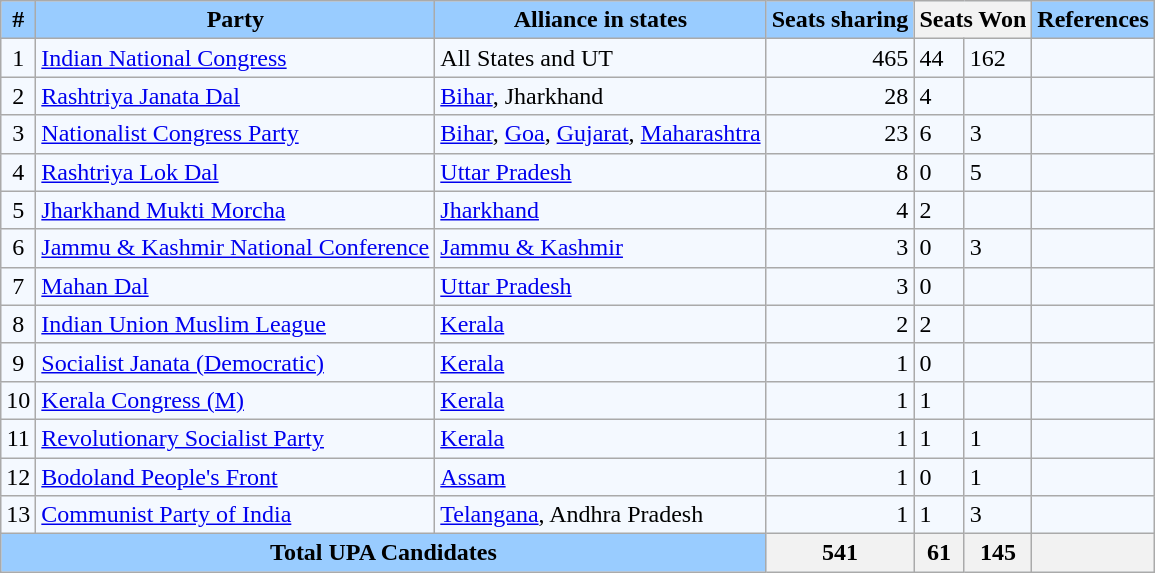<table class="wikitable" style="border:1px solid black; background-color:#F4F9FF">
<tr>
<th style="background-color:#99CCFF">#</th>
<th style="background-color:#99CCFF">Party</th>
<th style="background-color:#99CCFF">Alliance in states</th>
<th style="background-color:#99CCFF">Seats sharing</th>
<th colspan="2">Seats Won</th>
<th style="background-color:#99CCFF">References</th>
</tr>
<tr>
<td align=center>1</td>
<td><a href='#'>Indian National Congress</a></td>
<td>All States and UT</td>
<td align=right>465<br></td>
<td>44</td>
<td> 162</td>
<td align=center></td>
</tr>
<tr>
<td align=center>2</td>
<td><a href='#'>Rashtriya Janata Dal</a></td>
<td><a href='#'>Bihar</a>, Jharkhand</td>
<td align=right>28</td>
<td>4</td>
<td></td>
<td align=center></td>
</tr>
<tr>
<td align=center>3</td>
<td><a href='#'>Nationalist Congress Party</a></td>
<td><a href='#'>Bihar</a>, <a href='#'>Goa</a>, <a href='#'>Gujarat</a>, <a href='#'>Maharashtra</a></td>
<td align=right>23</td>
<td>6</td>
<td> 3</td>
<td align=center></td>
</tr>
<tr>
<td align=center>4</td>
<td><a href='#'>Rashtriya Lok Dal</a></td>
<td><a href='#'>Uttar Pradesh</a></td>
<td align=right>8</td>
<td>0</td>
<td> 5</td>
<td align=center></td>
</tr>
<tr>
<td align=center>5</td>
<td><a href='#'>Jharkhand Mukti Morcha</a></td>
<td><a href='#'>Jharkhand</a></td>
<td align=right>4</td>
<td>2</td>
<td></td>
<td align=center></td>
</tr>
<tr>
<td align=center>6</td>
<td><a href='#'>Jammu & Kashmir National Conference</a></td>
<td><a href='#'>Jammu & Kashmir</a></td>
<td align=right>3</td>
<td>0</td>
<td> 3</td>
<td align=center></td>
</tr>
<tr>
<td align=center>7</td>
<td><a href='#'>Mahan Dal</a></td>
<td><a href='#'>Uttar Pradesh</a></td>
<td align=right>3</td>
<td>0</td>
<td></td>
<td align=center></td>
</tr>
<tr>
<td align=center>8</td>
<td><a href='#'>Indian Union Muslim League</a></td>
<td><a href='#'>Kerala</a></td>
<td align=right>2</td>
<td>2</td>
<td></td>
<td align=center></td>
</tr>
<tr>
<td align=center>9</td>
<td><a href='#'>Socialist Janata (Democratic)</a></td>
<td><a href='#'>Kerala</a></td>
<td align=right>1</td>
<td>0</td>
<td></td>
<td align=center></td>
</tr>
<tr>
<td align=center>10</td>
<td><a href='#'>Kerala Congress (M)</a></td>
<td><a href='#'>Kerala</a></td>
<td align=right>1</td>
<td>1</td>
<td></td>
<td align=center></td>
</tr>
<tr>
<td align=center>11</td>
<td><a href='#'>Revolutionary Socialist Party</a></td>
<td><a href='#'>Kerala</a></td>
<td align=right>1</td>
<td>1</td>
<td> 1</td>
<td align=center></td>
</tr>
<tr>
<td align=center>12</td>
<td><a href='#'>Bodoland People's Front</a></td>
<td><a href='#'>Assam</a></td>
<td align=right>1</td>
<td>0</td>
<td> 1</td>
<td align=center></td>
</tr>
<tr>
<td align=center>13</td>
<td><a href='#'>Communist Party of India</a></td>
<td><a href='#'>Telangana</a>, Andhra Pradesh</td>
<td align=right>1</td>
<td>1</td>
<td> 3</td>
<td align=center></td>
</tr>
<tr>
<th style="background-color:#99CCFF" colspan="3">Total UPA Candidates</th>
<th align="right">541</th>
<th>61</th>
<th> 145</th>
<th></th>
</tr>
</table>
